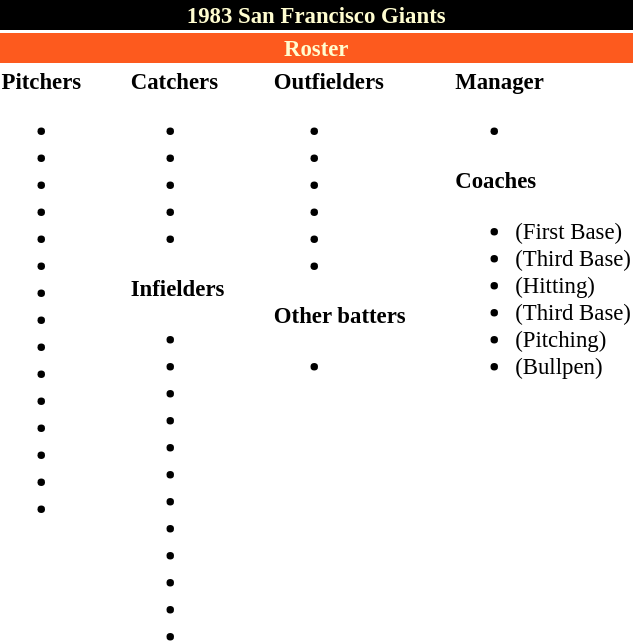<table class="toccolours" style="font-size: 95%;">
<tr>
<th colspan="10" style="background-color: black; color: #FFFDD0; text-align: center;">1983 San Francisco Giants</th>
</tr>
<tr>
<td colspan="10" style="background-color: #fd5a1e; color: #FFFDD0; text-align: center;"><strong>Roster</strong></td>
</tr>
<tr>
<td valign="top"><strong>Pitchers</strong><br><ul><li></li><li></li><li></li><li></li><li></li><li></li><li></li><li></li><li></li><li></li><li></li><li></li><li></li><li></li><li></li></ul></td>
<td width="25px"></td>
<td valign="top"><strong>Catchers</strong><br><ul><li></li><li></li><li></li><li></li><li></li></ul><strong>Infielders</strong><ul><li></li><li></li><li></li><li></li><li></li><li></li><li></li><li></li><li></li><li></li><li></li><li></li></ul></td>
<td width="25px"></td>
<td valign="top"><strong>Outfielders</strong><br><ul><li></li><li></li><li></li><li></li><li></li><li></li></ul><strong>Other batters</strong><ul><li></li></ul></td>
<td width="25px"></td>
<td valign="top"><strong>Manager</strong><br><ul><li></li></ul><strong>Coaches</strong><ul><li> (First Base)</li><li> (Third Base)</li><li> (Hitting)</li><li> (Third Base)</li><li> (Pitching)</li><li> (Bullpen)</li></ul></td>
</tr>
<tr>
</tr>
</table>
